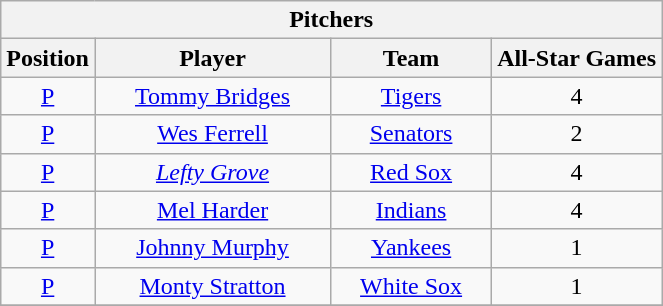<table class="wikitable" style="font-size: 100%; text-align:right;">
<tr>
<th colspan="4">Pitchers</th>
</tr>
<tr>
<th>Position</th>
<th width="150">Player</th>
<th width="100">Team</th>
<th>All-Star Games</th>
</tr>
<tr>
<td align="center"><a href='#'>P</a></td>
<td align="center"><a href='#'>Tommy Bridges</a></td>
<td align="center"><a href='#'>Tigers</a></td>
<td align="center">4</td>
</tr>
<tr>
<td align="center"><a href='#'>P</a></td>
<td align="center"><a href='#'>Wes Ferrell</a></td>
<td align="center"><a href='#'>Senators</a></td>
<td align="center">2</td>
</tr>
<tr>
<td align="center"><a href='#'>P</a></td>
<td align="center"><em><a href='#'>Lefty Grove</a></em></td>
<td align="center"><a href='#'>Red Sox</a></td>
<td align="center">4</td>
</tr>
<tr>
<td align="center"><a href='#'>P</a></td>
<td align="center"><a href='#'>Mel Harder</a></td>
<td align="center"><a href='#'>Indians</a></td>
<td align="center">4</td>
</tr>
<tr>
<td align="center"><a href='#'>P</a></td>
<td align="center"><a href='#'>Johnny Murphy</a></td>
<td align="center"><a href='#'>Yankees</a></td>
<td align="center">1</td>
</tr>
<tr>
<td align="center"><a href='#'>P</a></td>
<td align="center"><a href='#'>Monty Stratton</a></td>
<td align="center"><a href='#'>White Sox</a></td>
<td align="center">1</td>
</tr>
<tr>
</tr>
</table>
